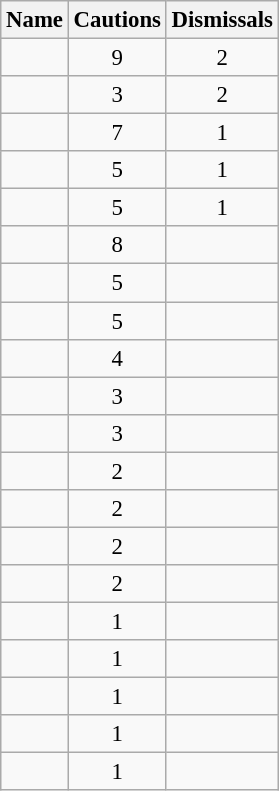<table class="wikitable sortable" style="text-align:center; font-size:95%">
<tr>
<th>Name</th>
<th>Cautions</th>
<th>Dismissals</th>
</tr>
<tr>
<td></td>
<td> 9</td>
<td> 2</td>
</tr>
<tr>
<td></td>
<td> 3</td>
<td> 2</td>
</tr>
<tr>
<td></td>
<td> 7</td>
<td> 1</td>
</tr>
<tr>
<td></td>
<td> 5</td>
<td> 1</td>
</tr>
<tr>
<td></td>
<td> 5</td>
<td> 1</td>
</tr>
<tr>
<td></td>
<td> 8</td>
<td></td>
</tr>
<tr>
<td></td>
<td> 5</td>
<td></td>
</tr>
<tr>
<td></td>
<td> 5</td>
<td></td>
</tr>
<tr>
<td></td>
<td> 4</td>
<td></td>
</tr>
<tr>
<td></td>
<td> 3</td>
<td></td>
</tr>
<tr>
<td></td>
<td> 3</td>
<td></td>
</tr>
<tr>
<td></td>
<td> 2</td>
<td></td>
</tr>
<tr>
<td></td>
<td> 2</td>
<td></td>
</tr>
<tr>
<td></td>
<td> 2</td>
<td></td>
</tr>
<tr>
<td></td>
<td> 2</td>
<td></td>
</tr>
<tr>
<td></td>
<td> 1</td>
<td></td>
</tr>
<tr>
<td></td>
<td> 1</td>
<td></td>
</tr>
<tr>
<td></td>
<td> 1</td>
<td></td>
</tr>
<tr>
<td></td>
<td> 1</td>
<td></td>
</tr>
<tr>
<td></td>
<td> 1</td>
<td></td>
</tr>
</table>
